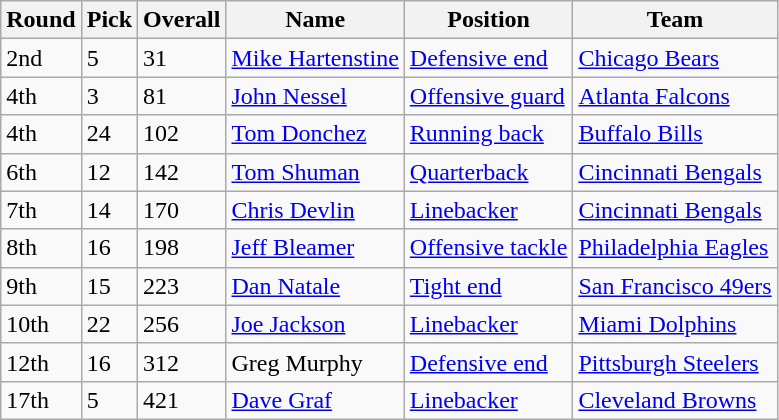<table class="wikitable">
<tr>
<th>Round</th>
<th>Pick</th>
<th>Overall</th>
<th>Name</th>
<th>Position</th>
<th>Team</th>
</tr>
<tr>
<td>2nd</td>
<td>5</td>
<td>31</td>
<td><a href='#'>Mike Hartenstine</a></td>
<td><a href='#'>Defensive end</a></td>
<td><a href='#'>Chicago Bears</a></td>
</tr>
<tr>
<td>4th</td>
<td>3</td>
<td>81</td>
<td><a href='#'>John Nessel</a></td>
<td><a href='#'>Offensive guard</a></td>
<td><a href='#'>Atlanta Falcons</a></td>
</tr>
<tr>
<td>4th</td>
<td>24</td>
<td>102</td>
<td><a href='#'>Tom Donchez</a></td>
<td><a href='#'>Running back</a></td>
<td><a href='#'>Buffalo Bills</a></td>
</tr>
<tr>
<td>6th</td>
<td>12</td>
<td>142</td>
<td><a href='#'>Tom Shuman</a></td>
<td><a href='#'>Quarterback</a></td>
<td><a href='#'>Cincinnati Bengals</a></td>
</tr>
<tr>
<td>7th</td>
<td>14</td>
<td>170</td>
<td><a href='#'>Chris Devlin</a></td>
<td><a href='#'>Linebacker</a></td>
<td><a href='#'>Cincinnati Bengals</a></td>
</tr>
<tr>
<td>8th</td>
<td>16</td>
<td>198</td>
<td><a href='#'>Jeff Bleamer</a></td>
<td><a href='#'>Offensive tackle</a></td>
<td><a href='#'>Philadelphia Eagles</a></td>
</tr>
<tr>
<td>9th</td>
<td>15</td>
<td>223</td>
<td><a href='#'>Dan Natale</a></td>
<td><a href='#'>Tight end</a></td>
<td><a href='#'>San Francisco 49ers</a></td>
</tr>
<tr>
<td>10th</td>
<td>22</td>
<td>256</td>
<td><a href='#'>Joe Jackson</a></td>
<td><a href='#'>Linebacker</a></td>
<td><a href='#'>Miami Dolphins</a></td>
</tr>
<tr>
<td>12th</td>
<td>16</td>
<td>312</td>
<td>Greg Murphy</td>
<td><a href='#'>Defensive end</a></td>
<td><a href='#'>Pittsburgh Steelers</a></td>
</tr>
<tr>
<td>17th</td>
<td>5</td>
<td>421</td>
<td><a href='#'>Dave Graf</a></td>
<td><a href='#'>Linebacker</a></td>
<td><a href='#'>Cleveland Browns</a></td>
</tr>
</table>
